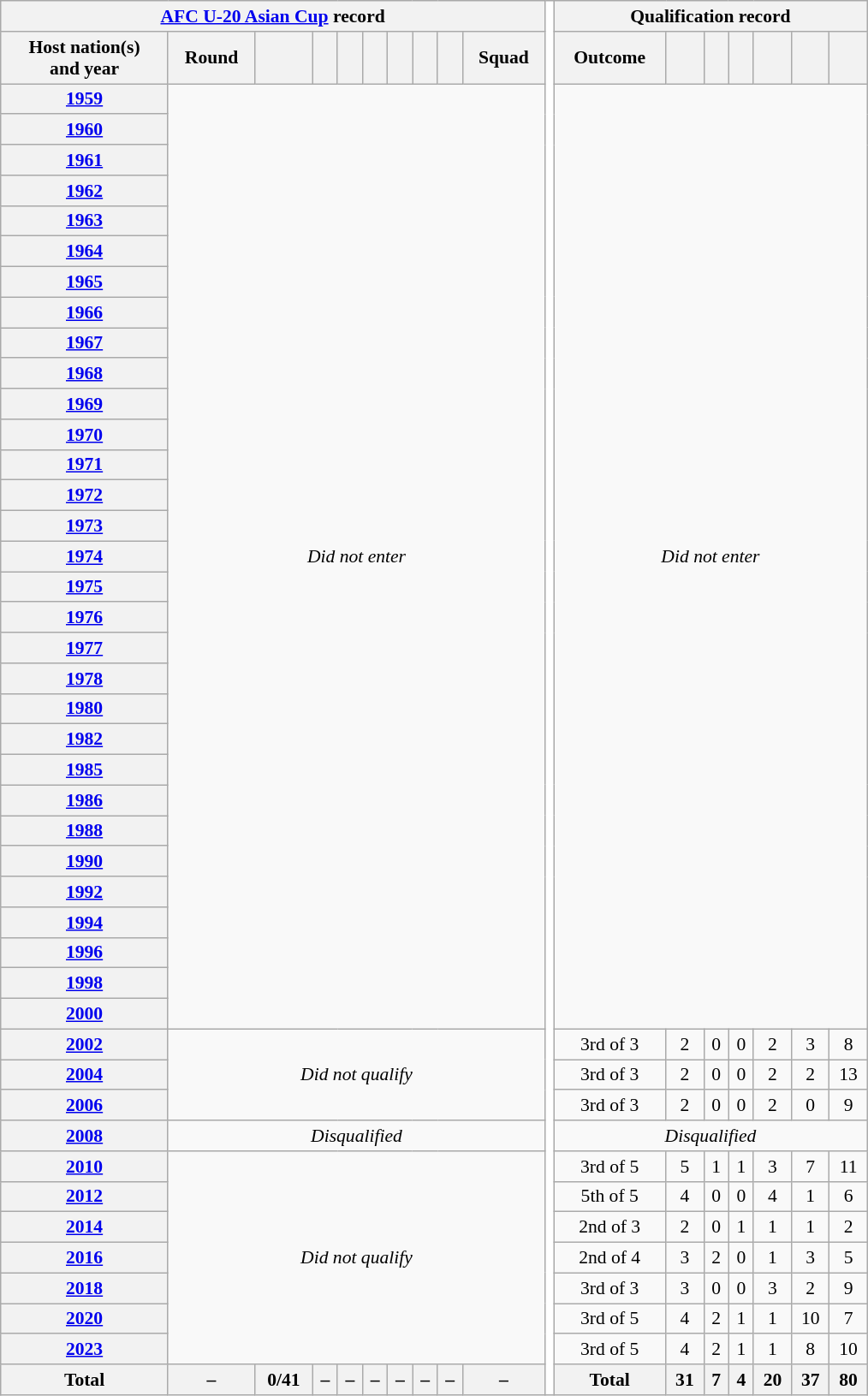<table class="wikitable" style="font-size:90%; text-align:center;">
<tr>
<th colspan=10><a href='#'>AFC U-20 Asian Cup</a> record</th>
<th rowspan="45" style="width:1%;background:white"></th>
<th colspan=7>Qualification record</th>
</tr>
<tr>
<th scope="col">Host nation(s)<br>and year</th>
<th scope="col">Round</th>
<th scope="col"></th>
<th scope="col"></th>
<th scope="col"></th>
<th scope="col"></th>
<th scope="col"></th>
<th scope="col"></th>
<th scope="col"></th>
<th scope="col">Squad</th>
<th scope="col">Outcome</th>
<th scope="col"></th>
<th scope="col"></th>
<th scope="col"></th>
<th scope="col"></th>
<th scope="col"></th>
<th scope="col"></th>
</tr>
<tr>
<th> <a href='#'>1959</a></th>
<td colspan="9" rowspan="31"><em>Did not enter</em></td>
<td colspan="7" rowspan="31"><em>Did not enter</em></td>
</tr>
<tr>
<th> <a href='#'>1960</a></th>
</tr>
<tr>
<th> <a href='#'>1961</a></th>
</tr>
<tr>
<th> <a href='#'>1962</a></th>
</tr>
<tr>
<th> <a href='#'>1963</a></th>
</tr>
<tr>
<th> <a href='#'>1964</a></th>
</tr>
<tr>
<th> <a href='#'>1965</a></th>
</tr>
<tr>
<th> <a href='#'>1966</a></th>
</tr>
<tr>
<th> <a href='#'>1967</a></th>
</tr>
<tr>
<th> <a href='#'>1968</a></th>
</tr>
<tr>
<th> <a href='#'>1969</a></th>
</tr>
<tr>
<th> <a href='#'>1970</a></th>
</tr>
<tr>
<th> <a href='#'>1971</a></th>
</tr>
<tr>
<th> <a href='#'>1972</a></th>
</tr>
<tr>
<th> <a href='#'>1973</a></th>
</tr>
<tr>
<th> <a href='#'>1974</a></th>
</tr>
<tr>
<th> <a href='#'>1975</a></th>
</tr>
<tr>
<th> <a href='#'>1976</a></th>
</tr>
<tr>
<th> <a href='#'>1977</a></th>
</tr>
<tr>
<th> <a href='#'>1978</a></th>
</tr>
<tr>
<th> <a href='#'>1980</a></th>
</tr>
<tr>
<th> <a href='#'>1982</a></th>
</tr>
<tr>
<th> <a href='#'>1985</a></th>
</tr>
<tr>
<th> <a href='#'>1986</a></th>
</tr>
<tr>
<th> <a href='#'>1988</a></th>
</tr>
<tr>
<th> <a href='#'>1990</a></th>
</tr>
<tr>
<th> <a href='#'>1992</a></th>
</tr>
<tr>
<th> <a href='#'>1994</a></th>
</tr>
<tr>
<th> <a href='#'>1996</a></th>
</tr>
<tr>
<th> <a href='#'>1998</a></th>
</tr>
<tr>
<th> <a href='#'>2000</a></th>
</tr>
<tr>
<th> <a href='#'>2002</a></th>
<td colspan="9" rowspan="3"><em>Did not qualify</em></td>
<td>3rd of 3</td>
<td>2</td>
<td>0</td>
<td>0</td>
<td>2</td>
<td>3</td>
<td>8</td>
</tr>
<tr>
<th> <a href='#'>2004</a></th>
<td>3rd of 3</td>
<td>2</td>
<td>0</td>
<td>0</td>
<td>2</td>
<td>2</td>
<td>13</td>
</tr>
<tr>
<th> <a href='#'>2006</a></th>
<td>3rd of 3</td>
<td>2</td>
<td>0</td>
<td>0</td>
<td>2</td>
<td>0</td>
<td>9</td>
</tr>
<tr>
<th> <a href='#'>2008</a></th>
<td colspan="9"><em>Disqualified</em></td>
<td colspan="7"><em>Disqualified</em></td>
</tr>
<tr>
<th> <a href='#'>2010</a></th>
<td colspan="9" rowspan="7"><em>Did not qualify</em></td>
<td>3rd of 5</td>
<td>5</td>
<td>1</td>
<td>1</td>
<td>3</td>
<td>7</td>
<td>11</td>
</tr>
<tr>
<th> <a href='#'>2012</a></th>
<td>5th of 5</td>
<td>4</td>
<td>0</td>
<td>0</td>
<td>4</td>
<td>1</td>
<td>6</td>
</tr>
<tr>
<th> <a href='#'>2014</a></th>
<td>2nd of 3</td>
<td>2</td>
<td>0</td>
<td>1</td>
<td>1</td>
<td>1</td>
<td>2</td>
</tr>
<tr>
<th> <a href='#'>2016</a></th>
<td>2nd of 4</td>
<td>3</td>
<td>2</td>
<td>0</td>
<td>1</td>
<td>3</td>
<td>5</td>
</tr>
<tr>
<th> <a href='#'>2018</a></th>
<td>3rd of 3</td>
<td>3</td>
<td>0</td>
<td>0</td>
<td>3</td>
<td>2</td>
<td>9</td>
</tr>
<tr>
<th> <a href='#'>2020</a></th>
<td>3rd of 5</td>
<td>4</td>
<td>2</td>
<td>1</td>
<td>1</td>
<td>10</td>
<td>7</td>
</tr>
<tr>
<th> <a href='#'>2023</a></th>
<td>3rd of 5</td>
<td>4</td>
<td>2</td>
<td>1</td>
<td>1</td>
<td>8</td>
<td>10</td>
</tr>
<tr>
<th>Total</th>
<th>–</th>
<th>0/41</th>
<th>–</th>
<th>–</th>
<th>–</th>
<th>–</th>
<th>–</th>
<th>–</th>
<th>–</th>
<th>Total</th>
<th>31</th>
<th>7</th>
<th>4</th>
<th>20</th>
<th>37</th>
<th>80</th>
</tr>
</table>
